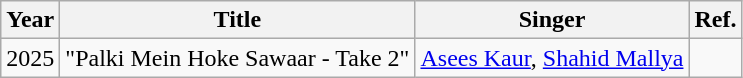<table class="wikitable">
<tr>
<th>Year</th>
<th>Title</th>
<th>Singer</th>
<th>Ref.</th>
</tr>
<tr>
<td>2025</td>
<td>"Palki Mein Hoke Sawaar - Take 2"</td>
<td><a href='#'>Asees Kaur</a>, <a href='#'>Shahid Mallya</a></td>
<td></td>
</tr>
</table>
